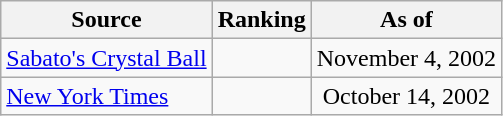<table class="wikitable" style="text-align:center">
<tr>
<th>Source</th>
<th>Ranking</th>
<th>As of</th>
</tr>
<tr>
<td align=left><a href='#'>Sabato's Crystal Ball</a></td>
<td></td>
<td>November 4, 2002</td>
</tr>
<tr>
<td align=left><a href='#'>New York Times</a></td>
<td></td>
<td>October 14, 2002</td>
</tr>
</table>
